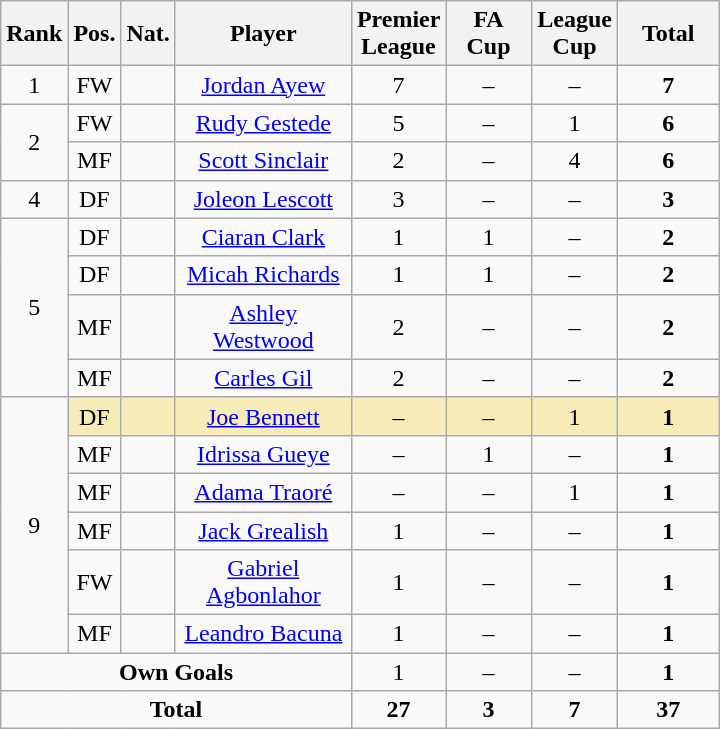<table class="wikitable sortable" style="text-align:center;">
<tr>
<th width=15>Rank</th>
<th width=15>Pos.</th>
<th width=15>Nat.</th>
<th width=110>Player</th>
<th width=50>Premier League</th>
<th width=50>FA Cup</th>
<th width=50>League Cup</th>
<th width=60>Total</th>
</tr>
<tr>
<td>1</td>
<td>FW</td>
<td></td>
<td><a href='#'>Jordan Ayew</a></td>
<td>7</td>
<td>–</td>
<td>–</td>
<td><strong>7</strong></td>
</tr>
<tr>
<td rowspan=2>2</td>
<td>FW</td>
<td></td>
<td><a href='#'>Rudy Gestede</a></td>
<td>5</td>
<td>–</td>
<td>1</td>
<td><strong>6</strong></td>
</tr>
<tr>
<td>MF</td>
<td></td>
<td><a href='#'>Scott Sinclair</a></td>
<td>2</td>
<td>–</td>
<td>4</td>
<td><strong>6</strong></td>
</tr>
<tr>
<td>4</td>
<td>DF</td>
<td></td>
<td><a href='#'>Joleon Lescott</a></td>
<td>3</td>
<td>–</td>
<td>–</td>
<td><strong>3</strong></td>
</tr>
<tr>
<td rowspan=4>5</td>
<td>DF</td>
<td></td>
<td><a href='#'>Ciaran Clark</a></td>
<td>1</td>
<td>1</td>
<td>–</td>
<td><strong>2</strong></td>
</tr>
<tr>
<td>DF</td>
<td></td>
<td><a href='#'>Micah Richards</a></td>
<td>1</td>
<td>1</td>
<td>–</td>
<td><strong>2</strong></td>
</tr>
<tr>
<td>MF</td>
<td></td>
<td><a href='#'>Ashley Westwood</a></td>
<td>2</td>
<td>–</td>
<td>–</td>
<td><strong>2</strong></td>
</tr>
<tr>
<td>MF</td>
<td></td>
<td><a href='#'>Carles Gil</a></td>
<td>2</td>
<td>–</td>
<td>–</td>
<td><strong>2</strong></td>
</tr>
<tr>
<td rowspan=6>9</td>
<td style="background:#f7ecb7;">DF</td>
<td style="background:#f7ecb7;"></td>
<td style="background:#f7ecb7;"><a href='#'>Joe Bennett</a></td>
<td style="background:#f7ecb7;">–</td>
<td style="background:#f7ecb7;">–</td>
<td style="background:#f7ecb7;">1</td>
<td style="background:#f7ecb7;"><strong>1</strong></td>
</tr>
<tr>
<td>MF</td>
<td></td>
<td><a href='#'>Idrissa Gueye</a></td>
<td>–</td>
<td>1</td>
<td>–</td>
<td><strong>1</strong></td>
</tr>
<tr>
<td>MF</td>
<td></td>
<td><a href='#'>Adama Traoré</a></td>
<td>–</td>
<td>–</td>
<td>1</td>
<td><strong>1</strong></td>
</tr>
<tr>
<td>MF</td>
<td></td>
<td><a href='#'>Jack Grealish</a></td>
<td>1</td>
<td>–</td>
<td>–</td>
<td><strong>1</strong></td>
</tr>
<tr>
<td>FW</td>
<td></td>
<td><a href='#'>Gabriel Agbonlahor</a></td>
<td>1</td>
<td>–</td>
<td>–</td>
<td><strong>1</strong></td>
</tr>
<tr>
<td>MF</td>
<td></td>
<td><a href='#'>Leandro Bacuna</a></td>
<td>1</td>
<td>–</td>
<td>–</td>
<td><strong>1</strong></td>
</tr>
<tr>
<td colspan=4><strong>Own Goals</strong></td>
<td>1</td>
<td>–</td>
<td>–</td>
<td><strong>1</strong></td>
</tr>
<tr>
<td colspan=4><strong>Total</strong></td>
<td><strong>27</strong></td>
<td><strong>3</strong></td>
<td><strong>7</strong></td>
<td><strong>37</strong></td>
</tr>
</table>
